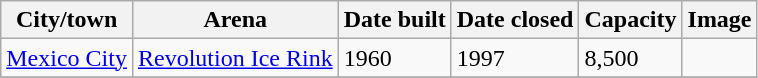<table class="wikitable sortable">
<tr>
<th>City/town</th>
<th>Arena</th>
<th>Date built</th>
<th>Date closed</th>
<th data-sort-type="number">Capacity</th>
<th class="unsortable">Image</th>
</tr>
<tr>
<td><a href='#'>Mexico City</a></td>
<td><a href='#'>Revolution Ice Rink</a></td>
<td>1960</td>
<td>1997</td>
<td>8,500</td>
<td></td>
</tr>
<tr>
</tr>
</table>
